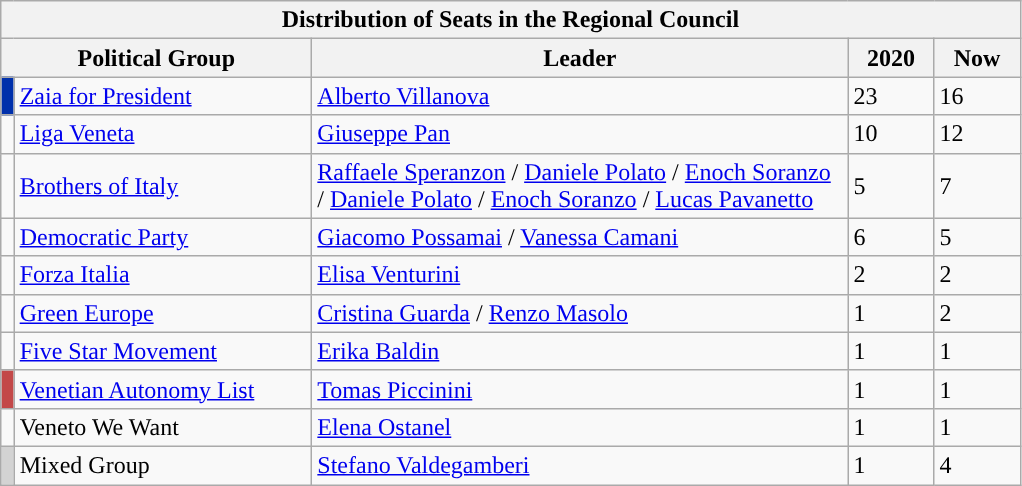<table class="wikitable">
<tr>
<th colspan=5>Distribution of Seats in the Regional Council</th>
</tr>
<tr>
<th width=200px align="left" colspan=2>Political Group</th>
<th width=350px align="left">Leader</th>
<th width=50px align="center">2020</th>
<th width=50px align="center">Now</th>
</tr>
<tr>
<td bgcolor="#0030AB"></td>
<td><a href='#'>Zaia for President</a></td>
<td><a href='#'>Alberto Villanova</a></td>
<td>23</td>
<td>16</td>
</tr>
<tr>
<td></td>
<td><a href='#'>Liga Veneta</a></td>
<td><a href='#'>Giuseppe Pan</a></td>
<td>10</td>
<td>12</td>
</tr>
<tr>
<td></td>
<td><a href='#'>Brothers of Italy</a></td>
<td><a href='#'>Raffaele Speranzon</a> / <a href='#'>Daniele Polato</a> / <a href='#'>Enoch Soranzo</a> / <a href='#'>Daniele Polato</a> / <a href='#'>Enoch Soranzo</a> / <a href='#'>Lucas Pavanetto</a></td>
<td>5</td>
<td>7</td>
</tr>
<tr>
<td></td>
<td><a href='#'>Democratic Party</a></td>
<td><a href='#'>Giacomo Possamai</a> / <a href='#'>Vanessa Camani</a></td>
<td>6</td>
<td>5</td>
</tr>
<tr>
<td></td>
<td><a href='#'>Forza Italia</a></td>
<td><a href='#'>Elisa Venturini</a></td>
<td>2</td>
<td>2</td>
</tr>
<tr>
<td></td>
<td><a href='#'>Green Europe</a></td>
<td><a href='#'>Cristina Guarda</a> / <a href='#'>Renzo Masolo</a></td>
<td>1</td>
<td>2</td>
</tr>
<tr>
<td></td>
<td><a href='#'>Five Star Movement</a></td>
<td><a href='#'>Erika Baldin</a></td>
<td>1</td>
<td>1</td>
</tr>
<tr>
<td bgcolor="#C34848"></td>
<td><a href='#'>Venetian Autonomy List</a></td>
<td><a href='#'>Tomas Piccinini</a></td>
<td>1</td>
<td>1</td>
</tr>
<tr>
<td></td>
<td>Veneto We Want</td>
<td><a href='#'>Elena Ostanel</a></td>
<td>1</td>
<td>1</td>
</tr>
<tr>
<td bgcolor="lightgrey"></td>
<td>Mixed Group</td>
<td><a href='#'>Stefano Valdegamberi</a></td>
<td>1</td>
<td>4</td>
</tr>
</table>
